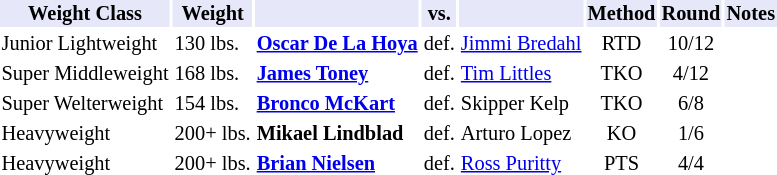<table class="toccolours" style="font-size: 85%;">
<tr>
<th style="background:#e6e8fa; color:#000; text-align:center;">Weight Class</th>
<th style="background:#e6e8fa; color:#000; text-align:center;">Weight</th>
<th style="background:#e6e8fa; color:#000; text-align:center;"></th>
<th style="background:#e6e8fa; color:#000; text-align:center;">vs.</th>
<th style="background:#e6e8fa; color:#000; text-align:center;"></th>
<th style="background:#e6e8fa; color:#000; text-align:center;">Method</th>
<th style="background:#e6e8fa; color:#000; text-align:center;">Round</th>
<th style="background:#e6e8fa; color:#000; text-align:center;">Notes</th>
</tr>
<tr>
<td>Junior Lightweight</td>
<td>130 lbs.</td>
<td><strong><a href='#'>Oscar De La Hoya</a></strong></td>
<td>def.</td>
<td><a href='#'>Jimmi Bredahl</a></td>
<td align=center>RTD</td>
<td align=center>10/12</td>
<td></td>
</tr>
<tr>
<td>Super Middleweight</td>
<td>168 lbs.</td>
<td><strong><a href='#'>James Toney</a></strong></td>
<td>def.</td>
<td><a href='#'>Tim Littles</a></td>
<td align=center>TKO</td>
<td align=center>4/12</td>
<td></td>
</tr>
<tr>
<td>Super Welterweight</td>
<td>154 lbs.</td>
<td><strong><a href='#'>Bronco McKart</a></strong></td>
<td>def.</td>
<td>Skipper Kelp</td>
<td align=center>TKO</td>
<td align=center>6/8</td>
</tr>
<tr>
<td>Heavyweight</td>
<td>200+ lbs.</td>
<td><strong>Mikael Lindblad</strong></td>
<td>def.</td>
<td>Arturo Lopez</td>
<td align=center>KO</td>
<td align=center>1/6</td>
</tr>
<tr>
<td>Heavyweight</td>
<td>200+ lbs.</td>
<td><strong><a href='#'>Brian Nielsen</a></strong></td>
<td>def.</td>
<td><a href='#'>Ross Puritty</a></td>
<td align=center>PTS</td>
<td align=center>4/4</td>
</tr>
</table>
